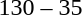<table style="text-align:center">
<tr>
<th width=200></th>
<th width=100></th>
<th width=200></th>
</tr>
<tr>
<td align=right></td>
<td>130 – 35</td>
<td align=left></td>
</tr>
</table>
